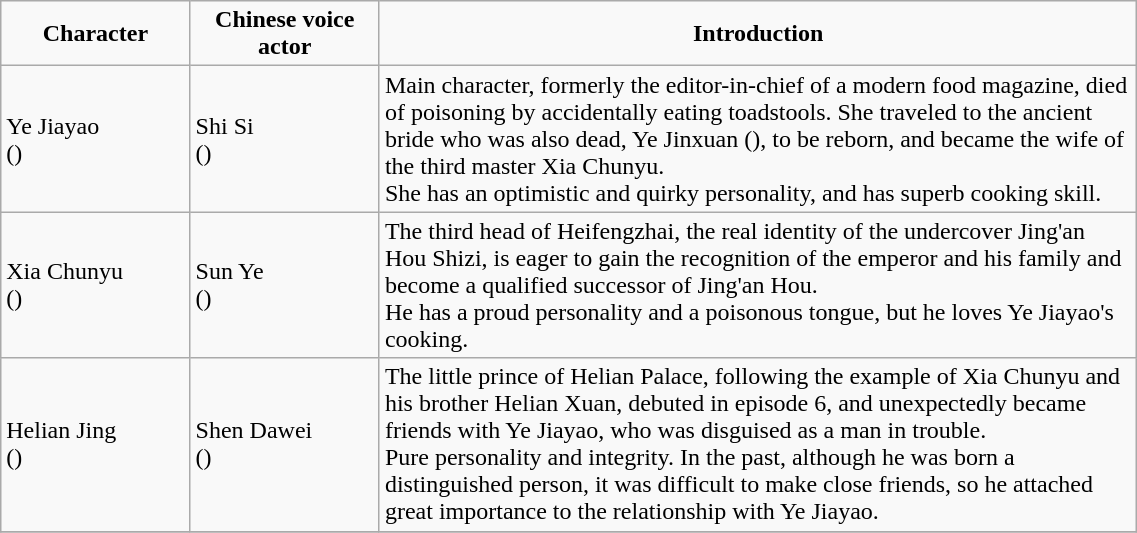<table class="wikitable" width="60%">
<tr align=center>
<td style="width:15%"><strong>Character</strong></td>
<td style="width:15%"><strong>Chinese voice actor</strong></td>
<td style="width:60%"><strong>Introduction</strong></td>
</tr>
<tr>
<td>Ye Jiayao	<br> ()</td>
<td>Shi Si<br> ()</td>
<td>Main character, formerly the editor-in-chief of a modern food magazine, died of poisoning by accidentally eating toadstools. She traveled to the ancient bride who was also dead, Ye Jinxuan (), to be reborn, and became the wife of the third master Xia Chunyu.<br>She has an optimistic and quirky personality, and has superb cooking skill.</td>
</tr>
<tr>
<td>Xia Chunyu <br> ()</td>
<td>Sun Ye<br> ()</td>
<td>The third head of Heifengzhai, the real identity of the undercover Jing'an Hou Shizi, is eager to gain the recognition of the emperor and his family and become a qualified successor of Jing'an Hou.<br>He has a proud personality and a poisonous tongue, but he loves Ye Jiayao's cooking.</td>
</tr>
<tr>
<td>Helian Jing <br> ()</td>
<td>Shen Dawei<br> ()</td>
<td>The little prince of Helian Palace, following the example of Xia Chunyu and his brother Helian Xuan, debuted in episode 6, and unexpectedly became friends with Ye Jiayao, who was disguised as a man in trouble.<br>Pure personality and integrity. In the past, although he was born a distinguished person, it was difficult to make close friends, so he attached great importance to the relationship with Ye Jiayao.</td>
</tr>
<tr>
</tr>
</table>
